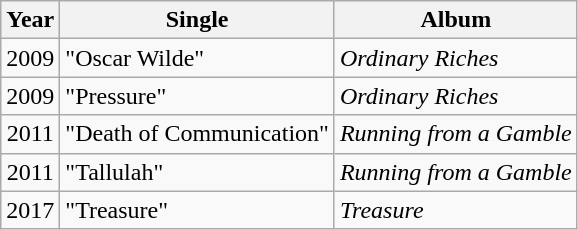<table class="wikitable" style="text-align:center;">
<tr>
<th>Year</th>
<th>Single</th>
<th>Album</th>
</tr>
<tr>
<td>2009</td>
<td style="text-align:left;">"Oscar Wilde"</td>
<td style="text-align:left;"><em>Ordinary Riches</em></td>
</tr>
<tr>
<td>2009</td>
<td style="text-align:left;">"Pressure"</td>
<td style="text-align:left;"><em>Ordinary Riches</em></td>
</tr>
<tr>
<td>2011</td>
<td style="text-align:left;">"Death of Communication"</td>
<td style="text-align:left;"><em>Running from a Gamble</em></td>
</tr>
<tr>
<td>2011</td>
<td style="text-align:left;">"Tallulah"</td>
<td style="text-align:left;"><em>Running from a Gamble</em></td>
</tr>
<tr>
<td>2017</td>
<td style="text-align:left;">"Treasure"</td>
<td style="text-align:left;"><em>Treasure</em></td>
</tr>
</table>
